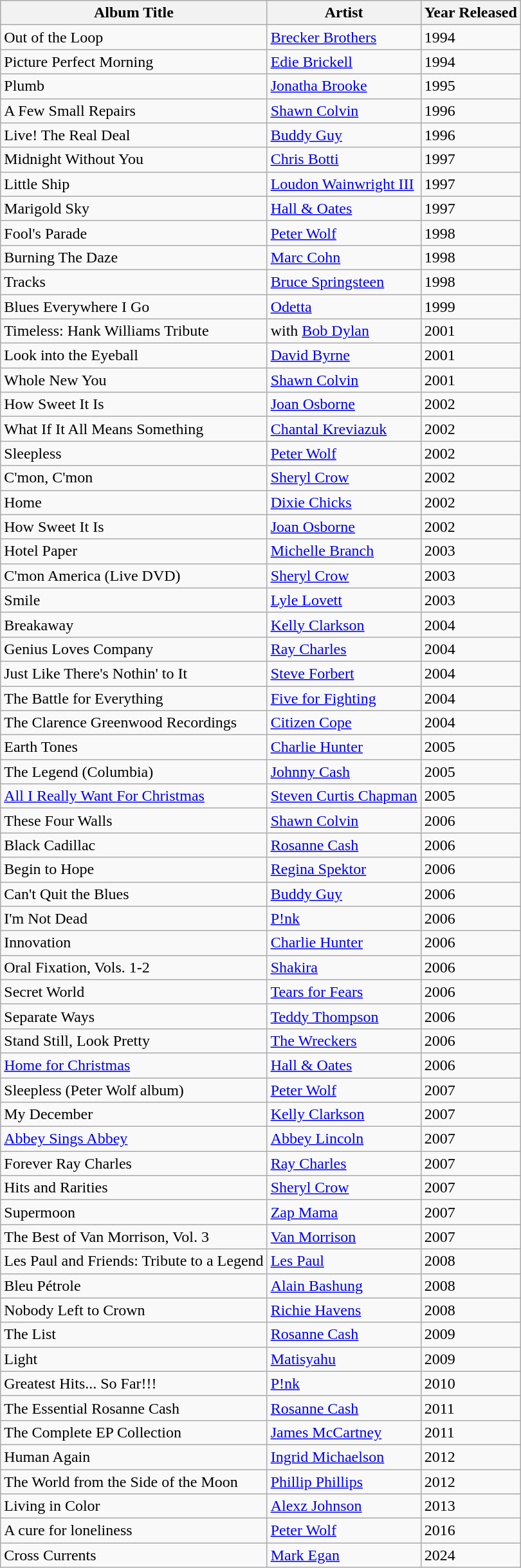<table class="wikitable">
<tr>
<th>Album Title</th>
<th>Artist</th>
<th>Year Released</th>
</tr>
<tr>
<td>Out of the Loop</td>
<td><a href='#'>Brecker Brothers</a></td>
<td>1994</td>
</tr>
<tr>
<td>Picture Perfect Morning</td>
<td><a href='#'>Edie Brickell</a></td>
<td>1994</td>
</tr>
<tr>
<td>Plumb</td>
<td><a href='#'>Jonatha Brooke</a></td>
<td>1995</td>
</tr>
<tr>
<td>A Few Small Repairs</td>
<td><a href='#'>Shawn Colvin</a></td>
<td>1996</td>
</tr>
<tr>
<td>Live! The Real Deal</td>
<td><a href='#'>Buddy Guy</a></td>
<td>1996</td>
</tr>
<tr>
<td>Midnight Without You</td>
<td><a href='#'>Chris Botti</a></td>
<td>1997</td>
</tr>
<tr>
<td>Little Ship</td>
<td><a href='#'>Loudon Wainwright III</a></td>
<td>1997</td>
</tr>
<tr>
<td>Marigold Sky</td>
<td><a href='#'>Hall & Oates</a></td>
<td>1997</td>
</tr>
<tr>
<td>Fool's Parade</td>
<td><a href='#'>Peter Wolf</a></td>
<td>1998</td>
</tr>
<tr>
<td>Burning The Daze</td>
<td><a href='#'>Marc Cohn</a></td>
<td>1998</td>
</tr>
<tr>
<td>Tracks</td>
<td><a href='#'>Bruce Springsteen</a></td>
<td>1998</td>
</tr>
<tr>
<td>Blues Everywhere I Go</td>
<td><a href='#'>Odetta</a></td>
<td>1999</td>
</tr>
<tr>
<td>Timeless: Hank Williams Tribute</td>
<td>with <a href='#'>Bob Dylan</a></td>
<td>2001</td>
</tr>
<tr>
<td>Look into the Eyeball</td>
<td><a href='#'>David Byrne</a></td>
<td>2001</td>
</tr>
<tr>
<td>Whole New You</td>
<td><a href='#'>Shawn Colvin</a></td>
<td>2001</td>
</tr>
<tr>
<td>How Sweet It Is</td>
<td><a href='#'>Joan Osborne</a></td>
<td>2002</td>
</tr>
<tr>
<td>What If It All Means Something</td>
<td><a href='#'>Chantal Kreviazuk</a></td>
<td>2002</td>
</tr>
<tr>
<td>Sleepless</td>
<td><a href='#'>Peter Wolf</a></td>
<td>2002</td>
</tr>
<tr>
<td>C'mon, C'mon</td>
<td><a href='#'>Sheryl Crow</a></td>
<td>2002</td>
</tr>
<tr>
<td>Home</td>
<td><a href='#'>Dixie Chicks</a></td>
<td>2002</td>
</tr>
<tr>
<td>How Sweet It Is</td>
<td><a href='#'>Joan Osborne</a></td>
<td>2002</td>
</tr>
<tr>
<td>Hotel Paper</td>
<td><a href='#'>Michelle Branch</a></td>
<td>2003</td>
</tr>
<tr>
<td>C'mon America (Live DVD)</td>
<td><a href='#'>Sheryl Crow</a></td>
<td>2003</td>
</tr>
<tr>
<td>Smile</td>
<td><a href='#'>Lyle Lovett</a></td>
<td>2003</td>
</tr>
<tr>
<td>Breakaway</td>
<td><a href='#'>Kelly Clarkson</a></td>
<td>2004</td>
</tr>
<tr>
<td>Genius Loves Company</td>
<td><a href='#'>Ray Charles</a></td>
<td>2004</td>
</tr>
<tr>
<td>Just Like There's Nothin' to It</td>
<td><a href='#'>Steve Forbert</a></td>
<td>2004</td>
</tr>
<tr>
<td>The Battle for Everything</td>
<td><a href='#'>Five for Fighting</a></td>
<td>2004</td>
</tr>
<tr>
<td>The Clarence Greenwood Recordings</td>
<td><a href='#'>Citizen Cope</a></td>
<td>2004</td>
</tr>
<tr>
<td>Earth Tones</td>
<td><a href='#'>Charlie Hunter</a></td>
<td>2005</td>
</tr>
<tr>
<td>The Legend (Columbia)</td>
<td><a href='#'>Johnny Cash</a></td>
<td>2005</td>
</tr>
<tr>
<td><a href='#'>All I Really Want For Christmas</a></td>
<td><a href='#'>Steven Curtis Chapman</a></td>
<td>2005</td>
</tr>
<tr>
<td>These Four Walls</td>
<td><a href='#'>Shawn Colvin</a></td>
<td>2006</td>
</tr>
<tr>
<td>Black Cadillac</td>
<td><a href='#'>Rosanne Cash</a></td>
<td>2006</td>
</tr>
<tr>
<td>Begin to Hope</td>
<td><a href='#'>Regina Spektor</a></td>
<td>2006</td>
</tr>
<tr>
<td>Can't Quit the Blues</td>
<td><a href='#'>Buddy Guy</a></td>
<td>2006</td>
</tr>
<tr>
<td>I'm Not Dead</td>
<td><a href='#'>P!nk</a></td>
<td>2006</td>
</tr>
<tr>
<td>Innovation</td>
<td><a href='#'>Charlie Hunter</a></td>
<td>2006</td>
</tr>
<tr>
<td>Oral Fixation, Vols. 1-2</td>
<td><a href='#'>Shakira</a></td>
<td>2006</td>
</tr>
<tr>
<td>Secret World</td>
<td><a href='#'>Tears for Fears</a></td>
<td>2006</td>
</tr>
<tr>
<td>Separate Ways</td>
<td><a href='#'>Teddy Thompson</a></td>
<td>2006</td>
</tr>
<tr>
<td>Stand Still, Look Pretty</td>
<td><a href='#'>The Wreckers</a></td>
<td>2006</td>
</tr>
<tr>
<td><a href='#'>Home for Christmas</a></td>
<td><a href='#'>Hall & Oates</a></td>
<td>2006</td>
</tr>
<tr>
<td>Sleepless (Peter Wolf album)</td>
<td><a href='#'>Peter Wolf</a></td>
<td>2007</td>
</tr>
<tr>
<td>My December</td>
<td><a href='#'>Kelly Clarkson</a></td>
<td>2007</td>
</tr>
<tr>
<td><a href='#'>Abbey Sings Abbey</a></td>
<td><a href='#'>Abbey Lincoln</a></td>
<td>2007</td>
</tr>
<tr>
<td>Forever Ray Charles</td>
<td><a href='#'>Ray Charles</a></td>
<td>2007</td>
</tr>
<tr>
<td>Hits and Rarities</td>
<td><a href='#'>Sheryl Crow</a></td>
<td>2007</td>
</tr>
<tr>
<td>Supermoon</td>
<td><a href='#'>Zap Mama</a></td>
<td>2007</td>
</tr>
<tr>
<td>The Best of Van Morrison, Vol. 3</td>
<td><a href='#'>Van Morrison</a></td>
<td>2007</td>
</tr>
<tr>
<td>Les Paul and Friends: Tribute to a Legend</td>
<td><a href='#'>Les Paul</a></td>
<td>2008</td>
</tr>
<tr>
<td>Bleu Pétrole</td>
<td><a href='#'>Alain Bashung</a></td>
<td>2008</td>
</tr>
<tr>
<td>Nobody Left to Crown</td>
<td><a href='#'>Richie Havens</a></td>
<td>2008</td>
</tr>
<tr>
<td>The List</td>
<td><a href='#'>Rosanne Cash</a></td>
<td>2009</td>
</tr>
<tr>
<td>Light</td>
<td><a href='#'>Matisyahu</a></td>
<td>2009</td>
</tr>
<tr>
<td>Greatest Hits... So Far!!!</td>
<td><a href='#'>P!nk</a></td>
<td>2010</td>
</tr>
<tr>
<td>The Essential Rosanne Cash</td>
<td><a href='#'>Rosanne Cash</a></td>
<td>2011</td>
</tr>
<tr>
<td>The Complete EP Collection</td>
<td><a href='#'>James McCartney</a></td>
<td>2011</td>
</tr>
<tr>
<td>Human Again</td>
<td><a href='#'>Ingrid Michaelson</a></td>
<td>2012</td>
</tr>
<tr>
<td>The World from the Side of the Moon</td>
<td><a href='#'>Phillip Phillips</a></td>
<td>2012</td>
</tr>
<tr>
<td>Living in Color</td>
<td><a href='#'>Alexz Johnson</a></td>
<td>2013</td>
</tr>
<tr>
<td>A cure for loneliness</td>
<td><a href='#'>Peter Wolf</a></td>
<td>2016</td>
</tr>
<tr>
<td>Cross Currents</td>
<td><a href='#'>Mark Egan</a></td>
<td>2024</td>
</tr>
</table>
